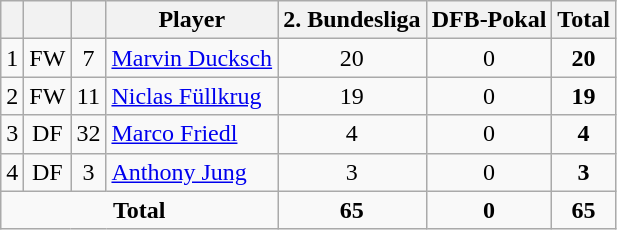<table class="wikitable sortable" style="text-align:center">
<tr>
<th></th>
<th></th>
<th></th>
<th>Player</th>
<th>2. Bundesliga</th>
<th>DFB-Pokal</th>
<th><strong>Total</strong></th>
</tr>
<tr>
<td>1</td>
<td>FW</td>
<td>7</td>
<td style="text-align:left;"> <a href='#'>Marvin Ducksch</a></td>
<td>20</td>
<td>0</td>
<td><strong>20</strong></td>
</tr>
<tr>
<td>2</td>
<td>FW</td>
<td>11</td>
<td style="text-align:left;"> <a href='#'>Niclas Füllkrug</a></td>
<td>19</td>
<td>0</td>
<td><strong>19</strong></td>
</tr>
<tr>
<td>3</td>
<td>DF</td>
<td>32</td>
<td style="text-align:left;"> <a href='#'>Marco Friedl</a></td>
<td>4</td>
<td>0</td>
<td><strong>4</strong></td>
</tr>
<tr>
<td>4</td>
<td>DF</td>
<td>3</td>
<td style="text-align:left;"> <a href='#'>Anthony Jung</a></td>
<td>3</td>
<td>0</td>
<td><strong>3</strong></td>
</tr>
<tr class="sortbottom">
<td colspan="4"><strong>Total</strong></td>
<td><strong>65</strong></td>
<td><strong>0</strong></td>
<td><strong>65</strong></td>
</tr>
</table>
